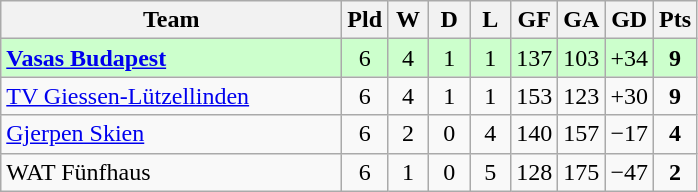<table class="wikitable" style="text-align:center">
<tr>
<th width=220>Team</th>
<th width=20>Pld</th>
<th width=20>W</th>
<th width=20>D</th>
<th width=20>L</th>
<th width=20>GF</th>
<th width=20>GA</th>
<th width=20>GD</th>
<th width=20>Pts</th>
</tr>
<tr bgcolor="#ccffcc">
<td align="left"> <strong><a href='#'>Vasas Budapest</a></strong></td>
<td>6</td>
<td>4</td>
<td>1</td>
<td>1</td>
<td>137</td>
<td>103</td>
<td>+34</td>
<td><strong>9</strong></td>
</tr>
<tr>
<td align="left"> <a href='#'>TV Giessen-Lützellinden</a></td>
<td>6</td>
<td>4</td>
<td>1</td>
<td>1</td>
<td>153</td>
<td>123</td>
<td>+30</td>
<td><strong>9</strong></td>
</tr>
<tr>
<td align="left"> <a href='#'>Gjerpen Skien</a></td>
<td>6</td>
<td>2</td>
<td>0</td>
<td>4</td>
<td>140</td>
<td>157</td>
<td>−17</td>
<td><strong>4</strong></td>
</tr>
<tr>
<td align="left"> WAT Fünfhaus</td>
<td>6</td>
<td>1</td>
<td>0</td>
<td>5</td>
<td>128</td>
<td>175</td>
<td>−47</td>
<td><strong>2</strong></td>
</tr>
</table>
